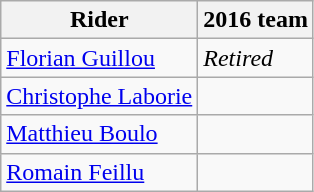<table class="wikitable">
<tr>
<th>Rider</th>
<th>2016 team</th>
</tr>
<tr>
<td><a href='#'>Florian Guillou</a></td>
<td><em>Retired</em></td>
</tr>
<tr>
<td><a href='#'>Christophe Laborie</a></td>
<td></td>
</tr>
<tr>
<td><a href='#'>Matthieu Boulo</a></td>
<td></td>
</tr>
<tr>
<td><a href='#'>Romain Feillu</a></td>
<td></td>
</tr>
</table>
